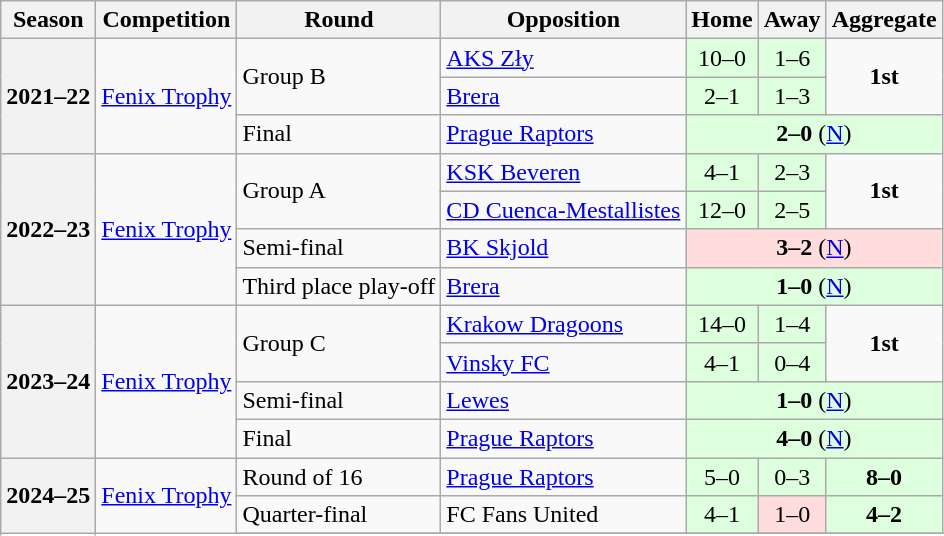<table class="wikitable plainrowheaders">
<tr>
<th scope="col">Season</th>
<th scope="col">Competition</th>
<th scope="col">Round</th>
<th scope="col">Opposition</th>
<th scope="col">Home</th>
<th scope="col">Away</th>
<th scope="col">Aggregate</th>
</tr>
<tr>
<th rowspan="3" scope="row" style="text-align:center">2021–22</th>
<td rowspan="3"><a href='#'>Fenix Trophy</a></td>
<td rowspan="2">Group B</td>
<td> <a href='#'>AKS Zły</a></td>
<td bgcolor="#ddffdd" style="text-align:center;">10–0</td>
<td bgcolor="#ddffdd" style="text-align:center;">1–6</td>
<td style="text-align:center;" rowspan=2><strong>1st</strong></td>
</tr>
<tr>
<td> <a href='#'>Brera</a></td>
<td bgcolor="#ddffdd" style="text-align:center;">2–1</td>
<td bgcolor="#ddffdd" style="text-align:center;">1–3</td>
</tr>
<tr>
<td>Final</td>
<td> <a href='#'>Prague Raptors</a></td>
<td colspan="3" bgcolor="#ddffdd" style="text-align:center;"><strong>2–0</strong> (<a href='#'>N</a>)</td>
</tr>
<tr>
<th rowspan="4" scope="row" style="text-align:center">2022–23</th>
<td rowspan="4"><a href='#'>Fenix Trophy</a></td>
<td rowspan="2">Group A</td>
<td> <a href='#'>KSK Beveren</a></td>
<td bgcolor="#ddffdd" style="text-align:center;">4–1</td>
<td bgcolor="#ddffdd" style="text-align:center;">2–3</td>
<td style="text-align:center;" rowspan=2><strong>1st</strong></td>
</tr>
<tr>
<td> <a href='#'>CD Cuenca-Mestallistes</a></td>
<td bgcolor="#ddffdd" style="text-align:center;">12–0</td>
<td bgcolor="#ddffdd" style="text-align:center;">2–5</td>
</tr>
<tr>
<td>Semi-final</td>
<td> <a href='#'>BK Skjold</a></td>
<td colspan="3" bgcolor="#ffdddd" style="text-align:center;"><strong>3–2</strong> (<a href='#'>N</a>)</td>
</tr>
<tr>
<td>Third place play-off</td>
<td> <a href='#'>Brera</a></td>
<td colspan="3" bgcolor="#ddffdd" style="text-align:center;"><strong>1–0</strong> (<a href='#'>N</a>)</td>
</tr>
<tr>
<th rowspan="4" scope="row" style="text-align:center">2023–24</th>
<td rowspan="4"><a href='#'>Fenix Trophy</a></td>
<td rowspan="2">Group C</td>
<td> <a href='#'>Krakow Dragoons</a></td>
<td bgcolor="#ddffdd" style="text-align:center;">14–0</td>
<td bgcolor="#ddffdd" style="text-align:center;">1–4</td>
<td style="text-align:center;" rowspan=2><strong>1st</strong></td>
</tr>
<tr>
<td> <a href='#'>Vinsky FC</a></td>
<td bgcolor="#ddffdd" style="text-align:center;">4–1</td>
<td bgcolor="#ddffdd" style="text-align:center;">0–4</td>
</tr>
<tr>
<td>Semi-final</td>
<td> <a href='#'>Lewes</a></td>
<td colspan="3" bgcolor="#ddffdd" style="text-align:center;"><strong>1–0</strong> (<a href='#'>N</a>)</td>
</tr>
<tr>
<td>Final</td>
<td> <a href='#'>Prague Raptors</a></td>
<td colspan="3" bgcolor="#ddffdd" style="text-align:center;"><strong>4–0</strong> (<a href='#'>N</a>)</td>
</tr>
<tr>
<th rowspan="4" scope="row" style="text-align:center">2024–25</th>
<td rowspan="4"><a href='#'>Fenix Trophy</a></td>
<td rowspan="1">Round of 16</td>
<td> <a href='#'>Prague Raptors</a></td>
<td bgcolor="#ddffdd" style="text-align:center;">5–0</td>
<td bgcolor="#ddffdd" style="text-align:center;">0–3</td>
<td bgcolor="#ddffdd" style="text-align:center;" rowspan=1><strong>8–0</strong></td>
</tr>
<tr>
<td rowspan="1">Quarter-final</td>
<td> FC Fans United</td>
<td bgcolor="#ddffdd" style="text-align:center;">4–1</td>
<td bgcolor="#ffdddd" style="text-align:center;">1–0</td>
<td bgcolor="#ddffdd" style="text-align:center;" rowspan=1><strong>4–2</strong></td>
</tr>
<tr>
</tr>
</table>
